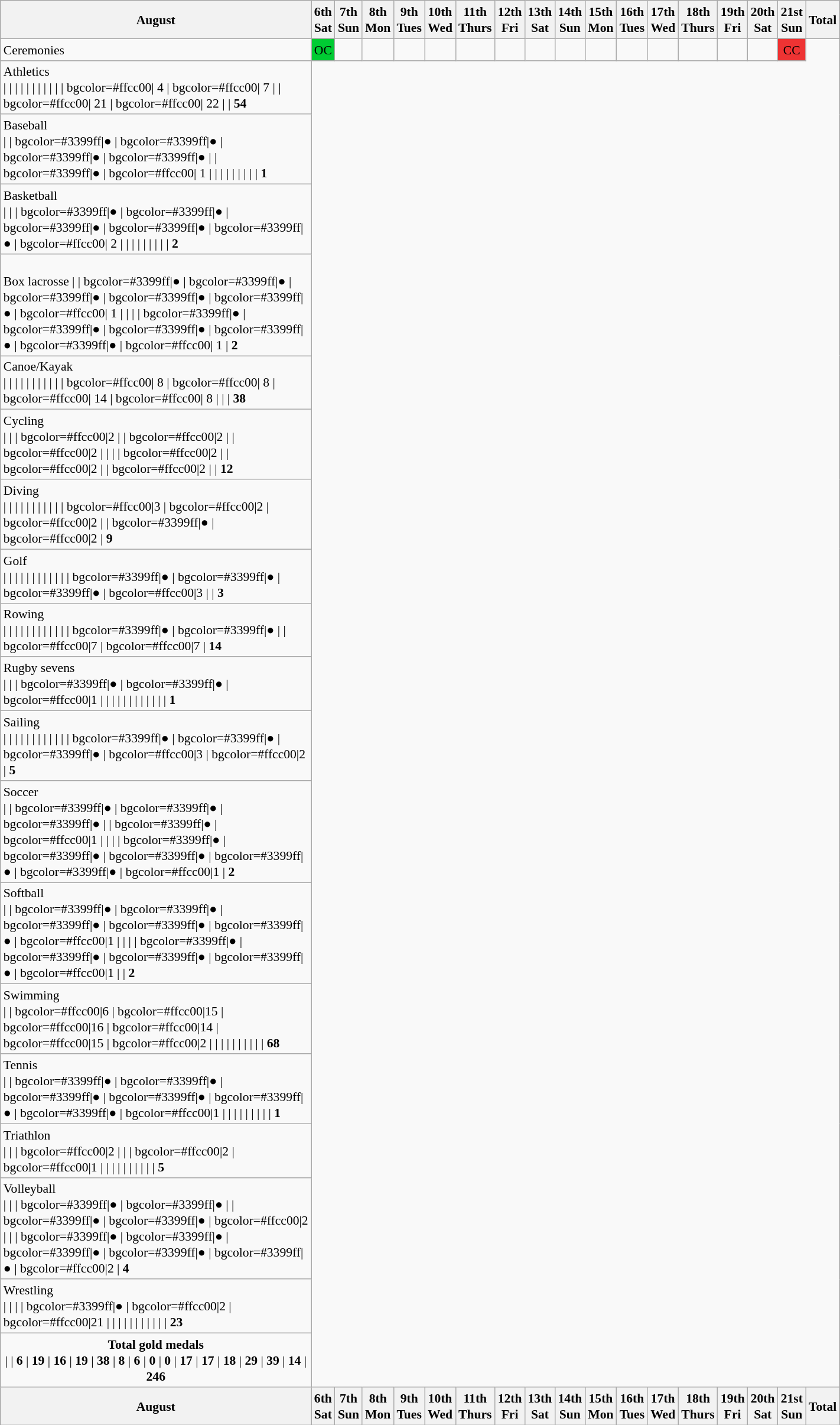<table class="wikitable"  style="margin:0.5em auto; font-size:90%; line-height:1.25em; width:75%;">
<tr>
<th colspan=2>August</th>
<th>6th<br>Sat</th>
<th>7th<br>Sun</th>
<th>8th<br>Mon</th>
<th>9th<br>Tues</th>
<th>10th<br>Wed</th>
<th>11th <br> Thurs</th>
<th>12th<br>Fri</th>
<th>13th<br>Sat</th>
<th>14th<br>Sun</th>
<th>15th<br>Mon</th>
<th>16th<br>Tues</th>
<th>17th<br>Wed</th>
<th>18th<br>Thurs</th>
<th>19th<br>Fri</th>
<th>20th<br>Sat</th>
<th>21st<br>Sun</th>
<th>Total</th>
</tr>
<tr>
<td colspan=2>Ceremonies</td>
<td style="background:#0c3; text-align:center;">OC</td>
<td></td>
<td></td>
<td></td>
<td></td>
<td></td>
<td></td>
<td></td>
<td></td>
<td></td>
<td></td>
<td></td>
<td></td>
<td></td>
<td></td>
<td style="background:#e33; text-align:center;">CC</td>
</tr>
<tr style="text-align:center;">
<td colspan="2" style="text-align:left;"> Athletics<br>| 
| 
| 
| 
| 
| 
| 
| 
| 
| 
| bgcolor=#ffcc00| 4
| bgcolor=#ffcc00| 7
| 
| bgcolor=#ffcc00| 21
| bgcolor=#ffcc00| 22
|     
| <strong>54</strong></td>
</tr>
<tr style="text-align:center;">
<td colspan="2" style="text-align:left;"> Baseball<br>| 
| bgcolor=#3399ff|●
| bgcolor=#3399ff|●
| bgcolor=#3399ff|●
| bgcolor=#3399ff|●
| 
| bgcolor=#3399ff|●
| bgcolor=#ffcc00| 1
| 
| 
| 
| 
| 
| 
| 
|      
| <strong>1</strong></td>
</tr>
<tr style="text-align:center;">
<td colspan="2" style="text-align:left;"> Basketball<br>| 
| 
| bgcolor=#3399ff|●
| bgcolor=#3399ff|●
| bgcolor=#3399ff|●
| bgcolor=#3399ff|●
| bgcolor=#3399ff|●
| bgcolor=#ffcc00| 2
| 
| 
| 
| 
| 
| 
| 
|  
| <strong>2</strong></td>
</tr>
<tr style="text-align:center;">
<td colspan="2" style="text-align:left;"><br> Box lacrosse
| 
| bgcolor=#3399ff|●
| bgcolor=#3399ff|●
| bgcolor=#3399ff|●
| bgcolor=#3399ff|●
| bgcolor=#3399ff|●
| bgcolor=#ffcc00| 1
| 
| 
| 
| bgcolor=#3399ff|●
| bgcolor=#3399ff|●
| bgcolor=#3399ff|●
| bgcolor=#3399ff|●
| bgcolor=#3399ff|●
| bgcolor=#ffcc00| 1
| <strong>2</strong></td>
</tr>
<tr style="text-align:center;">
<td colspan="2" style="text-align:left;"> Canoe/Kayak<br>| 
| 
| 
| 
| 
| 
| 
| 
| 
| 
| bgcolor=#ffcc00| 8
| bgcolor=#ffcc00| 8
| bgcolor=#ffcc00| 14
| bgcolor=#ffcc00| 8
| 
|   
| <strong>38</strong></td>
</tr>
<tr style="text-align:center;">
<td colspan="2" style="text-align:left;"> Cycling<br>| 
| 
| bgcolor=#ffcc00|2
| 
| bgcolor=#ffcc00|2
| 
| bgcolor=#ffcc00|2
| 
| 
| 
| bgcolor=#ffcc00|2
| 
| bgcolor=#ffcc00|2
| 
| bgcolor=#ffcc00|2
|  
| <strong>12</strong></td>
</tr>
<tr style="text-align:center;">
<td colspan="2" style="text-align:left;"> Diving<br>| 
| 
| 
| 
| 
| 
| 
| 
| 
| 
| bgcolor=#ffcc00|3
| bgcolor=#ffcc00|2
| bgcolor=#ffcc00|2
| 
| bgcolor=#3399ff|●
|  bgcolor=#ffcc00|2
| <strong>9</strong></td>
</tr>
<tr style="text-align:center;">
<td colspan="2" style="text-align:left;"> Golf<br>| 
| 
| 
| 
| 
| 
| 
| 
| 
| 
| 
| bgcolor=#3399ff|●
| bgcolor=#3399ff|●
| bgcolor=#3399ff|●
| bgcolor=#ffcc00|3
| 
| <strong>3</strong></td>
</tr>
<tr style="text-align:center;">
<td colspan="2" style="text-align:left;"> Rowing<br>| 
| 
| 
| 
| 
| 
| 
| 
| 
| 
| 
| bgcolor=#3399ff|●
| bgcolor=#3399ff|●
| 
| bgcolor=#ffcc00|7
| bgcolor=#ffcc00|7
| <strong>14</strong></td>
</tr>
<tr style="text-align:center;">
<td colspan="2" style="text-align:left;"> Rugby sevens<br>| 
| 
| bgcolor=#3399ff|●
| bgcolor=#3399ff|●
| bgcolor=#ffcc00|1
| 
| 
| 
| 
| 
| 
| 
| 
| 
| 
| 
| <strong>1</strong></td>
</tr>
<tr style="text-align:center;">
<td colspan="2" style="text-align:left;"> Sailing<br>| 
| 
| 
| 
| 
| 
| 
| 
| 
| 
| 
| bgcolor=#3399ff|●
| bgcolor=#3399ff|●
| bgcolor=#3399ff|●
| bgcolor=#ffcc00|3
| bgcolor=#ffcc00|2    
| <strong>5</strong></td>
</tr>
<tr style="text-align:center;">
<td colspan="2" style="text-align:left;"> Soccer<br>| 
| bgcolor=#3399ff|●
| bgcolor=#3399ff|●
| bgcolor=#3399ff|●
| 
| bgcolor=#3399ff|●
| bgcolor=#ffcc00|1
| 
| 
| 
| bgcolor=#3399ff|●
| bgcolor=#3399ff|●
| bgcolor=#3399ff|●
| bgcolor=#3399ff|●
| bgcolor=#3399ff|●
| bgcolor=#ffcc00|1
| <strong>2</strong></td>
</tr>
<tr style="text-align:center;">
<td colspan="2" style="text-align:left;"> Softball<br>| 
| bgcolor=#3399ff|●
| bgcolor=#3399ff|●
| bgcolor=#3399ff|●
| bgcolor=#3399ff|●
| bgcolor=#3399ff|●
| bgcolor=#ffcc00|1
| 
| 
| 
| bgcolor=#3399ff|●
| bgcolor=#3399ff|●
| bgcolor=#3399ff|●
| bgcolor=#3399ff|●
| bgcolor=#ffcc00|1
|   
| <strong>2</strong></td>
</tr>
<tr style="text-align:center;">
<td colspan="2" style="text-align:left;"> Swimming<br>| 
| bgcolor=#ffcc00|6
| bgcolor=#ffcc00|15
| bgcolor=#ffcc00|16
| bgcolor=#ffcc00|14
| bgcolor=#ffcc00|15
| bgcolor=#ffcc00|2
| 
| 
| 
| 
| 
| 
| 
| 
|      
| <strong>68</strong></td>
</tr>
<tr style="text-align:center;">
<td colspan="2" style="text-align:left;"> Tennis<br>| 
| bgcolor=#3399ff|●
| bgcolor=#3399ff|●
| bgcolor=#3399ff|●
| bgcolor=#3399ff|●
| bgcolor=#3399ff|●
| bgcolor=#3399ff|●
| bgcolor=#ffcc00|1
| 
| 
| 
| 
| 
| 
| 
|      
| <strong>1</strong></td>
</tr>
<tr style="text-align:center;">
<td colspan="2" style="text-align:left;"> Triathlon<br>| 
| 
| bgcolor=#ffcc00|2
| 
| 
| bgcolor=#ffcc00|2
| bgcolor=#ffcc00|1
| 
| 
| 
| 
| 
| 
| 
| 
|        
| <strong>5</strong></td>
</tr>
<tr style="text-align:center;">
<td colspan="2" style="text-align:left;"> Volleyball<br>| 
| 
| bgcolor=#3399ff|●
| bgcolor=#3399ff|●
| 
| bgcolor=#3399ff|●
| bgcolor=#3399ff|●
| bgcolor=#ffcc00|2
| 
| 
| bgcolor=#3399ff|●
| bgcolor=#3399ff|●
| bgcolor=#3399ff|●
| bgcolor=#3399ff|●
| bgcolor=#3399ff|●
|  bgcolor=#ffcc00|2    
| <strong>4</strong></td>
</tr>
<tr style="text-align:center;">
<td colspan="2" style="text-align:left;"> Wrestling<br>| 
| 
| 
| bgcolor=#3399ff|●
| bgcolor=#ffcc00|2  
| bgcolor=#ffcc00|21  
| 
| 
| 
| 
| 
| 
| 
| 
| 
|       
| <strong>23</strong></td>
</tr>
<tr style="text-align:center;">
<td colspan=2><strong>Total gold medals</strong><br>| 
| <strong>6</strong>
| <strong>19</strong>
| <strong>16</strong>
| <strong>19</strong>
| <strong>38</strong>
| <strong>8</strong>
| <strong>6</strong>
| <strong>0</strong>
| <strong>0</strong>
| <strong>17</strong>
| <strong>17</strong>
| <strong>18</strong>
| <strong>29</strong>
| <strong>39</strong>
|  <strong>14</strong> 
|  <strong>246</strong></td>
</tr>
<tr>
<th colspan=2>August</th>
<th>6th<br>Sat</th>
<th>7th<br>Sun</th>
<th>8th<br>Mon</th>
<th>9th<br>Tues</th>
<th>10th<br>Wed</th>
<th>11th <br> Thurs</th>
<th>12th<br>Fri</th>
<th>13th<br>Sat</th>
<th>14th<br>Sun</th>
<th>15th<br>Mon</th>
<th>16th<br>Tues</th>
<th>17th<br>Wed</th>
<th>18th<br>Thurs</th>
<th>19th<br>Fri</th>
<th>20th<br>Sat</th>
<th>21st<br>Sun</th>
<th>Total</th>
</tr>
</table>
